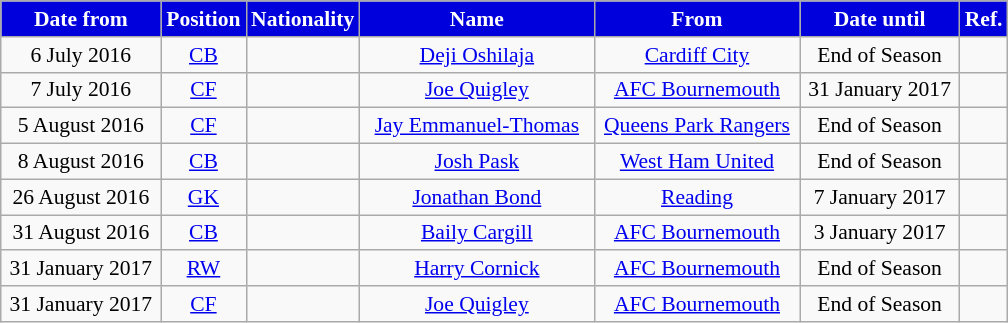<table class="wikitable"  style="text-align:center; font-size:90%; ">
<tr>
<th style="background:#0000DD; color:#FFFFFF; width:100px;">Date from</th>
<th style="background:#0000DD; color:#FFFFFF; width:50px;">Position</th>
<th style="background:#0000DD; color:#FFFFFF; width:50px;">Nationality</th>
<th style="background:#0000DD; color:#FFFFFF; width:150px;">Name</th>
<th style="background:#0000DD; color:#FFFFFF; width:130px;">From</th>
<th style="background:#0000DD; color:#FFFFFF; width:100px;">Date until</th>
<th style="background:#0000DD; color:#FFFFFF; width:25px;">Ref.</th>
</tr>
<tr>
<td>6 July 2016</td>
<td><a href='#'>CB</a></td>
<td></td>
<td><a href='#'>Deji Oshilaja</a></td>
<td><a href='#'>Cardiff City</a></td>
<td>End of Season</td>
<td></td>
</tr>
<tr>
<td>7 July 2016</td>
<td><a href='#'>CF</a></td>
<td></td>
<td><a href='#'>Joe Quigley</a></td>
<td><a href='#'>AFC Bournemouth</a></td>
<td>31 January 2017</td>
<td></td>
</tr>
<tr>
<td>5 August 2016</td>
<td><a href='#'>CF</a></td>
<td></td>
<td><a href='#'>Jay Emmanuel-Thomas</a></td>
<td><a href='#'>Queens Park Rangers</a></td>
<td>End of Season</td>
<td></td>
</tr>
<tr>
<td>8 August 2016</td>
<td><a href='#'>CB</a></td>
<td></td>
<td><a href='#'>Josh Pask</a></td>
<td><a href='#'>West Ham United</a></td>
<td>End of Season</td>
<td></td>
</tr>
<tr>
<td>26 August 2016</td>
<td><a href='#'>GK</a></td>
<td></td>
<td><a href='#'>Jonathan Bond</a></td>
<td><a href='#'>Reading</a></td>
<td>7 January 2017</td>
<td></td>
</tr>
<tr>
<td>31 August 2016</td>
<td><a href='#'>CB</a></td>
<td></td>
<td><a href='#'>Baily Cargill</a></td>
<td><a href='#'>AFC Bournemouth</a></td>
<td>3 January 2017</td>
<td></td>
</tr>
<tr>
<td>31 January 2017</td>
<td><a href='#'>RW</a></td>
<td></td>
<td><a href='#'>Harry Cornick</a></td>
<td><a href='#'>AFC Bournemouth</a></td>
<td>End of Season</td>
<td></td>
</tr>
<tr>
<td>31 January 2017</td>
<td><a href='#'>CF</a></td>
<td></td>
<td><a href='#'>Joe Quigley</a></td>
<td><a href='#'>AFC Bournemouth</a></td>
<td>End of Season</td>
<td></td>
</tr>
</table>
